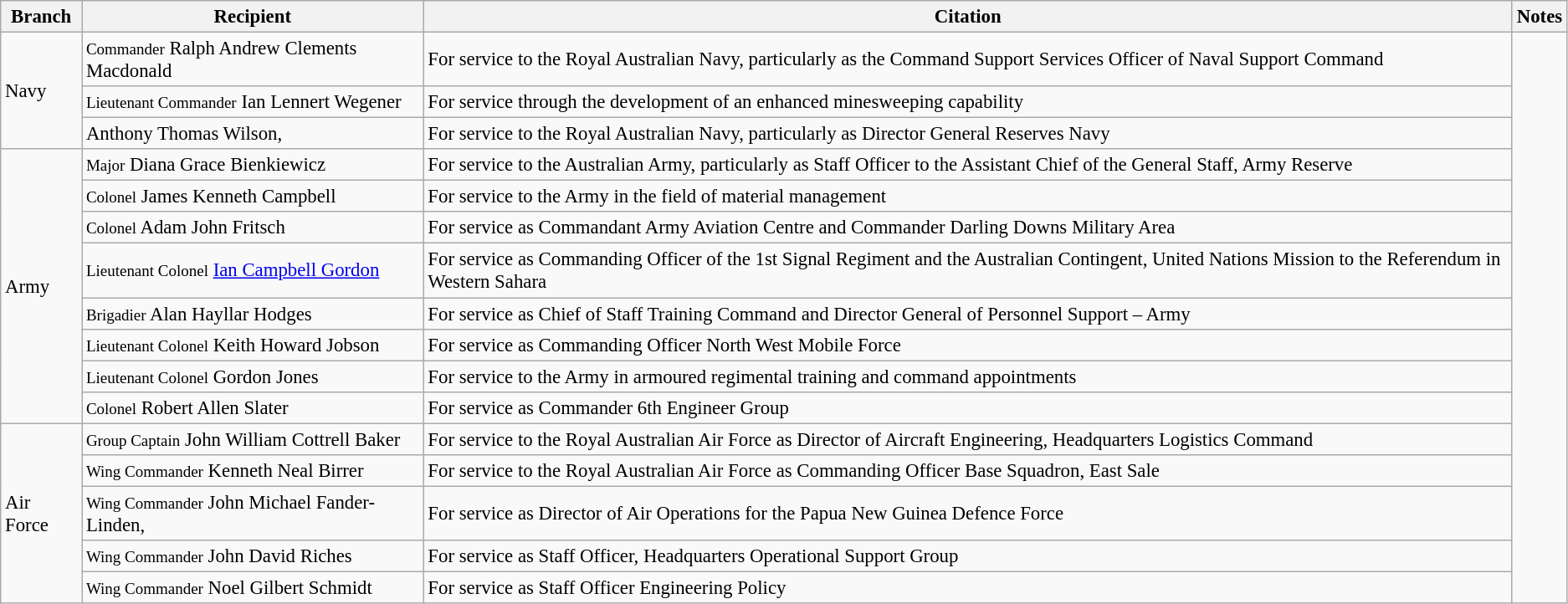<table class="wikitable" style="font-size:95%;">
<tr>
<th>Branch</th>
<th>Recipient</th>
<th>Citation</th>
<th>Notes</th>
</tr>
<tr>
<td rowspan="3">Navy</td>
<td><small>Commander</small> Ralph Andrew Clements Macdonald</td>
<td>For service to the Royal Australian Navy, particularly as the Command Support Services Officer of Naval Support Command</td>
<td rowspan="16"></td>
</tr>
<tr>
<td><small>Lieutenant Commander</small> Ian Lennert Wegener</td>
<td>For service through the development of an enhanced minesweeping capability</td>
</tr>
<tr>
<td>Anthony Thomas Wilson, </td>
<td>For service to the Royal Australian Navy, particularly as Director General Reserves Navy</td>
</tr>
<tr>
<td rowspan="8">Army</td>
<td><small>Major</small> Diana Grace Bienkiewicz</td>
<td>For service to the Australian Army, particularly as Staff Officer to the Assistant Chief of the General Staff, Army Reserve</td>
</tr>
<tr>
<td><small>Colonel</small> James Kenneth Campbell</td>
<td>For service to the Army in the field of material management</td>
</tr>
<tr>
<td><small>Colonel</small> Adam John Fritsch</td>
<td>For service as Commandant Army Aviation Centre and Commander Darling Downs Military Area</td>
</tr>
<tr>
<td><small>Lieutenant Colonel</small> <a href='#'>Ian Campbell Gordon</a></td>
<td>For service as Commanding Officer of the 1st Signal Regiment and the Australian Contingent, United Nations Mission to the Referendum in Western Sahara</td>
</tr>
<tr>
<td><small>Brigadier</small> Alan Hayllar Hodges</td>
<td>For service as Chief of Staff Training Command and Director General of Personnel Support – Army</td>
</tr>
<tr>
<td><small>Lieutenant Colonel</small> Keith Howard Jobson</td>
<td>For service as Commanding Officer North West Mobile Force</td>
</tr>
<tr>
<td><small>Lieutenant Colonel</small> Gordon Jones</td>
<td>For service to the Army in armoured regimental training and command appointments</td>
</tr>
<tr>
<td><small>Colonel</small> Robert Allen Slater</td>
<td>For service as Commander 6th Engineer Group</td>
</tr>
<tr>
<td rowspan="5">Air Force</td>
<td><small>Group Captain</small> John William Cottrell Baker</td>
<td>For service to the Royal Australian Air Force as Director of Aircraft Engineering, Headquarters Logistics Command</td>
</tr>
<tr>
<td><small>Wing Commander</small> Kenneth Neal Birrer</td>
<td>For service to the Royal Australian Air Force as Commanding Officer Base Squadron, East Sale</td>
</tr>
<tr>
<td><small>Wing Commander</small> John Michael Fander-Linden, </td>
<td>For service as Director of Air Operations for the Papua New Guinea Defence Force</td>
</tr>
<tr>
<td><small>Wing Commander</small> John David Riches</td>
<td>For service as Staff Officer, Headquarters Operational Support Group</td>
</tr>
<tr>
<td><small>Wing Commander</small> Noel Gilbert Schmidt</td>
<td>For service as Staff Officer Engineering Policy</td>
</tr>
</table>
